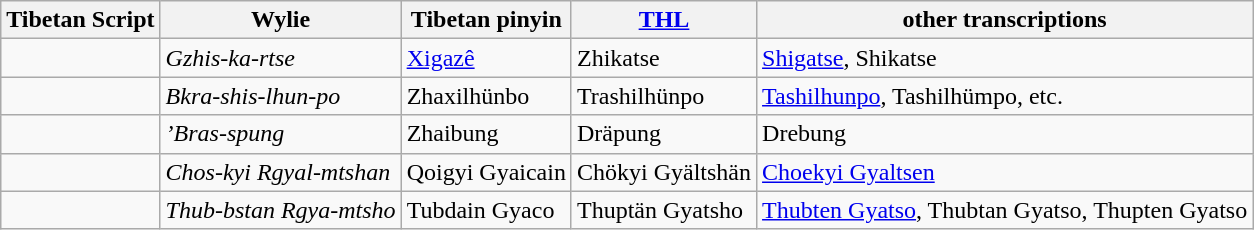<table class="wikitable">
<tr>
<th>Tibetan Script</th>
<th>Wylie</th>
<th>Tibetan pinyin</th>
<th><a href='#'>THL</a></th>
<th>other transcriptions</th>
</tr>
<tr ---->
<td></td>
<td><em>Gzhis-ka-rtse</em></td>
<td><a href='#'>Xigazê</a></td>
<td>Zhikatse</td>
<td><a href='#'>Shigatse</a>, Shikatse</td>
</tr>
<tr ---->
<td></td>
<td><em>Bkra-shis-lhun-po</em></td>
<td>Zhaxilhünbo</td>
<td>Trashilhünpo</td>
<td><a href='#'>Tashilhunpo</a>, Tashilhümpo, etc.</td>
</tr>
<tr ---->
<td></td>
<td><em>’Bras-spung</em></td>
<td>Zhaibung</td>
<td>Dräpung</td>
<td>Drebung</td>
</tr>
<tr ---->
<td></td>
<td><em>Chos-kyi Rgyal-mtshan</em></td>
<td>Qoigyi Gyaicain</td>
<td>Chökyi Gyältshän</td>
<td><a href='#'>Choekyi Gyaltsen</a></td>
</tr>
<tr ---->
<td></td>
<td><em>Thub-bstan Rgya-mtsho</em></td>
<td>Tubdain Gyaco</td>
<td>Thuptän Gyatsho</td>
<td><a href='#'>Thubten Gyatso</a>, Thubtan Gyatso, Thupten Gyatso</td>
</tr>
</table>
